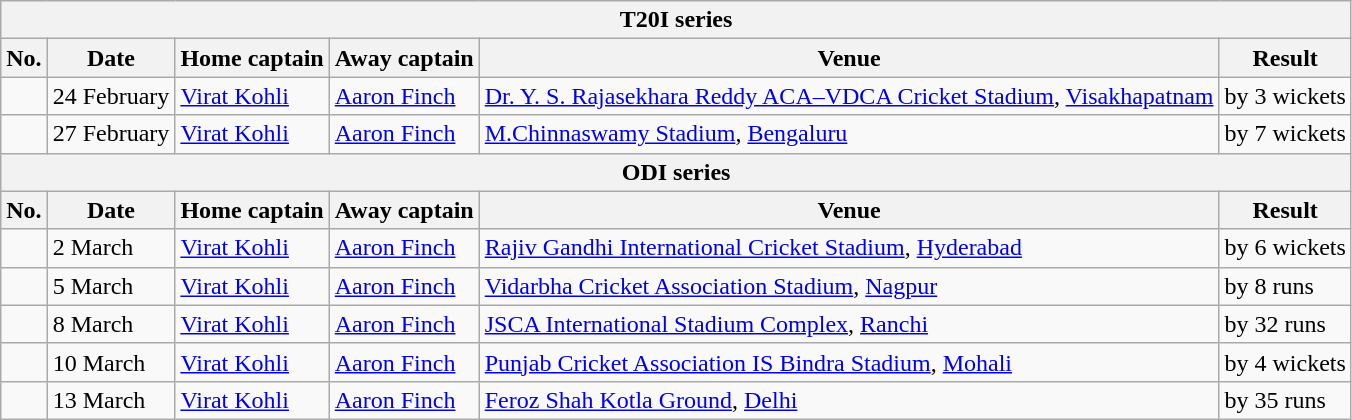<table class="wikitable">
<tr>
<th colspan="6">T20I series</th>
</tr>
<tr>
<th>No.</th>
<th>Date</th>
<th>Home captain</th>
<th>Away captain</th>
<th>Venue</th>
<th>Result</th>
</tr>
<tr>
<td></td>
<td>24 February</td>
<td><a href='#'>Virat Kohli</a></td>
<td><a href='#'>Aaron Finch</a></td>
<td><a href='#'>Dr. Y. S. Rajasekhara Reddy ACA–VDCA Cricket Stadium</a>, <a href='#'>Visakhapatnam</a></td>
<td> by 3 wickets</td>
</tr>
<tr>
<td></td>
<td>27 February</td>
<td><a href='#'>Virat Kohli</a></td>
<td><a href='#'>Aaron Finch</a></td>
<td><a href='#'>M.Chinnaswamy Stadium</a>, <a href='#'>Bengaluru</a></td>
<td> by 7 wickets</td>
</tr>
<tr>
<th colspan="6">ODI series</th>
</tr>
<tr>
<th>No.</th>
<th>Date</th>
<th>Home captain</th>
<th>Away captain</th>
<th>Venue</th>
<th>Result</th>
</tr>
<tr>
<td></td>
<td>2 March</td>
<td><a href='#'>Virat Kohli</a></td>
<td><a href='#'>Aaron Finch</a></td>
<td><a href='#'>Rajiv Gandhi International Cricket Stadium</a>, <a href='#'>Hyderabad</a></td>
<td> by 6 wickets</td>
</tr>
<tr>
<td></td>
<td>5 March</td>
<td><a href='#'>Virat Kohli</a></td>
<td><a href='#'>Aaron Finch</a></td>
<td><a href='#'>Vidarbha Cricket Association Stadium</a>, <a href='#'>Nagpur</a></td>
<td> by 8 runs</td>
</tr>
<tr>
<td></td>
<td>8 March</td>
<td><a href='#'>Virat Kohli</a></td>
<td><a href='#'>Aaron Finch</a></td>
<td><a href='#'>JSCA International Stadium Complex</a>, <a href='#'>Ranchi</a></td>
<td> by 32 runs</td>
</tr>
<tr>
<td></td>
<td>10 March</td>
<td><a href='#'>Virat Kohli</a></td>
<td><a href='#'>Aaron Finch</a></td>
<td><a href='#'>Punjab Cricket Association IS Bindra Stadium</a>, <a href='#'>Mohali</a></td>
<td> by 4 wickets</td>
</tr>
<tr>
<td></td>
<td>13 March</td>
<td><a href='#'>Virat Kohli</a></td>
<td><a href='#'>Aaron Finch</a></td>
<td><a href='#'>Feroz Shah Kotla Ground</a>, <a href='#'>Delhi</a></td>
<td> by 35 runs</td>
</tr>
</table>
